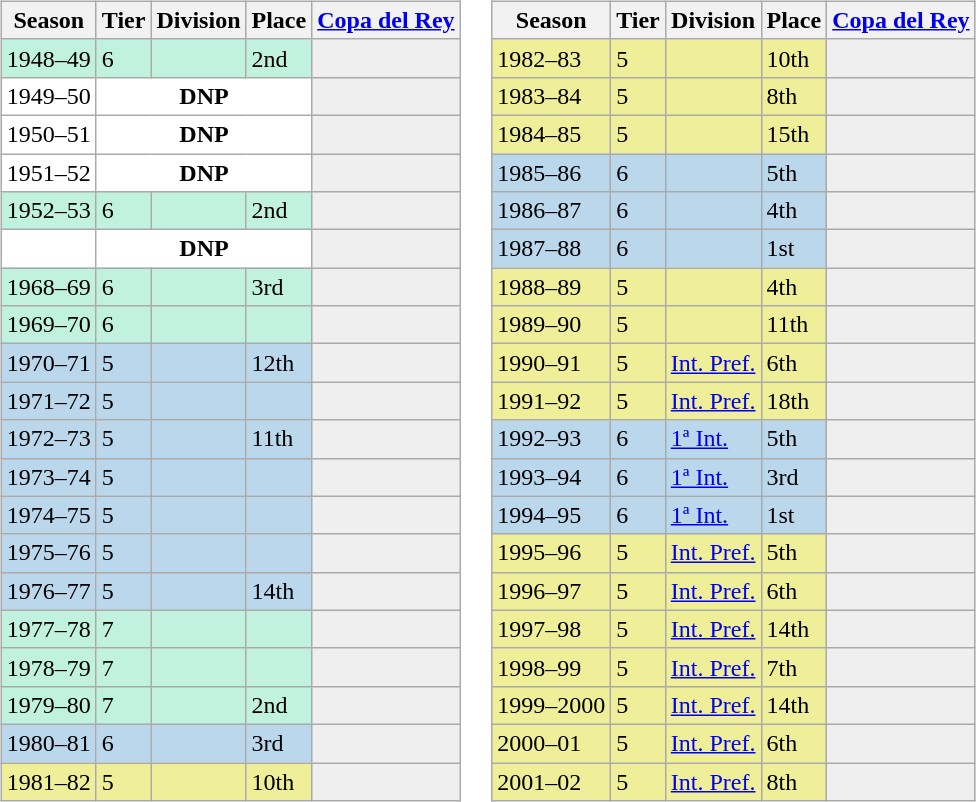<table>
<tr>
<td valign="top" width=0%><br><table class="wikitable">
<tr style="background:#f0f6fa;">
<th>Season</th>
<th>Tier</th>
<th>Division</th>
<th>Place</th>
<th><a href='#'>Copa del Rey</a></th>
</tr>
<tr>
<td style="background:#C0F2DF;">1948–49</td>
<td style="background:#C0F2DF;">6</td>
<td style="background:#C0F2DF;"></td>
<td style="background:#C0F2DF;">2nd</td>
<th style="background:#efefef;"></th>
</tr>
<tr>
<td style="background:#FFFFFF;">1949–50</td>
<th style="background:#FFFFFF;" colspan="3">DNP</th>
<th style="background:#efefef;"></th>
</tr>
<tr>
<td style="background:#FFFFFF;">1950–51</td>
<th style="background:#FFFFFF;" colspan="3">DNP</th>
<th style="background:#efefef;"></th>
</tr>
<tr>
<td style="background:#FFFFFF;">1951–52</td>
<th style="background:#FFFFFF;" colspan="3">DNP</th>
<th style="background:#efefef;"></th>
</tr>
<tr>
<td style="background:#C0F2DF;">1952–53</td>
<td style="background:#C0F2DF;">6</td>
<td style="background:#C0F2DF;"></td>
<td style="background:#C0F2DF;">2nd</td>
<th style="background:#efefef;"></th>
</tr>
<tr>
<td style="background:#FFFFFF;"></td>
<th style="background:#FFFFFF;" colspan="3">DNP</th>
<th style="background:#efefef;"></th>
</tr>
<tr>
<td style="background:#C0F2DF;">1968–69</td>
<td style="background:#C0F2DF;">6</td>
<td style="background:#C0F2DF;"></td>
<td style="background:#C0F2DF;">3rd</td>
<th style="background:#efefef;"></th>
</tr>
<tr>
<td style="background:#C0F2DF;">1969–70</td>
<td style="background:#C0F2DF;">6</td>
<td style="background:#C0F2DF;"></td>
<td style="background:#C0F2DF;"></td>
<th style="background:#efefef;"></th>
</tr>
<tr>
<td style="background:#BBD7EC;">1970–71</td>
<td style="background:#BBD7EC;">5</td>
<td style="background:#BBD7EC;"></td>
<td style="background:#BBD7EC;">12th</td>
<th style="background:#efefef;"></th>
</tr>
<tr>
<td style="background:#BBD7EC;">1971–72</td>
<td style="background:#BBD7EC;">5</td>
<td style="background:#BBD7EC;"></td>
<td style="background:#BBD7EC;"></td>
<th style="background:#efefef;"></th>
</tr>
<tr>
<td style="background:#BBD7EC;">1972–73</td>
<td style="background:#BBD7EC;">5</td>
<td style="background:#BBD7EC;"></td>
<td style="background:#BBD7EC;">11th</td>
<th style="background:#efefef;"></th>
</tr>
<tr>
<td style="background:#BBD7EC;">1973–74</td>
<td style="background:#BBD7EC;">5</td>
<td style="background:#BBD7EC;"></td>
<td style="background:#BBD7EC;"></td>
<th style="background:#efefef;"></th>
</tr>
<tr>
<td style="background:#BBD7EC;">1974–75</td>
<td style="background:#BBD7EC;">5</td>
<td style="background:#BBD7EC;"></td>
<td style="background:#BBD7EC;"></td>
<th style="background:#efefef;"></th>
</tr>
<tr>
<td style="background:#BBD7EC;">1975–76</td>
<td style="background:#BBD7EC;">5</td>
<td style="background:#BBD7EC;"></td>
<td style="background:#BBD7EC;"></td>
<th style="background:#efefef;"></th>
</tr>
<tr>
<td style="background:#BBD7EC;">1976–77</td>
<td style="background:#BBD7EC;">5</td>
<td style="background:#BBD7EC;"></td>
<td style="background:#BBD7EC;">14th</td>
<th style="background:#efefef;"></th>
</tr>
<tr>
<td style="background:#C0F2DF;">1977–78</td>
<td style="background:#C0F2DF;">7</td>
<td style="background:#C0F2DF;"></td>
<td style="background:#C0F2DF;"></td>
<th style="background:#efefef;"></th>
</tr>
<tr>
<td style="background:#C0F2DF;">1978–79</td>
<td style="background:#C0F2DF;">7</td>
<td style="background:#C0F2DF;"></td>
<td style="background:#C0F2DF;"></td>
<th style="background:#efefef;"></th>
</tr>
<tr>
<td style="background:#C0F2DF;">1979–80</td>
<td style="background:#C0F2DF;">7</td>
<td style="background:#C0F2DF;"></td>
<td style="background:#C0F2DF;">2nd</td>
<th style="background:#efefef;"></th>
</tr>
<tr>
<td style="background:#BBD7EC;">1980–81</td>
<td style="background:#BBD7EC;">6</td>
<td style="background:#BBD7EC;"></td>
<td style="background:#BBD7EC;">3rd</td>
<th style="background:#efefef;"></th>
</tr>
<tr>
<td style="background:#EFEF99;">1981–82</td>
<td style="background:#EFEF99;">5</td>
<td style="background:#EFEF99;"></td>
<td style="background:#EFEF99;">10th</td>
<th style="background:#efefef;"></th>
</tr>
</table>
</td>
<td valign="top" width=0%><br><table class="wikitable">
<tr style="background:#f0f6fa;">
<th>Season</th>
<th>Tier</th>
<th>Division</th>
<th>Place</th>
<th><a href='#'>Copa del Rey</a></th>
</tr>
<tr>
<td style="background:#EFEF99;">1982–83</td>
<td style="background:#EFEF99;">5</td>
<td style="background:#EFEF99;"></td>
<td style="background:#EFEF99;">10th</td>
<th style="background:#efefef;"></th>
</tr>
<tr>
<td style="background:#EFEF99;">1983–84</td>
<td style="background:#EFEF99;">5</td>
<td style="background:#EFEF99;"></td>
<td style="background:#EFEF99;">8th</td>
<th style="background:#efefef;"></th>
</tr>
<tr>
<td style="background:#EFEF99;">1984–85</td>
<td style="background:#EFEF99;">5</td>
<td style="background:#EFEF99;"></td>
<td style="background:#EFEF99;">15th</td>
<th style="background:#efefef;"></th>
</tr>
<tr>
<td style="background:#BBD7EC;">1985–86</td>
<td style="background:#BBD7EC;">6</td>
<td style="background:#BBD7EC;"></td>
<td style="background:#BBD7EC;">5th</td>
<th style="background:#efefef;"></th>
</tr>
<tr>
<td style="background:#BBD7EC;">1986–87</td>
<td style="background:#BBD7EC;">6</td>
<td style="background:#BBD7EC;"></td>
<td style="background:#BBD7EC;">4th</td>
<th style="background:#efefef;"></th>
</tr>
<tr>
<td style="background:#BBD7EC;">1987–88</td>
<td style="background:#BBD7EC;">6</td>
<td style="background:#BBD7EC;"></td>
<td style="background:#BBD7EC;">1st</td>
<th style="background:#efefef;"></th>
</tr>
<tr>
<td style="background:#EFEF99;">1988–89</td>
<td style="background:#EFEF99;">5</td>
<td style="background:#EFEF99;"></td>
<td style="background:#EFEF99;">4th</td>
<th style="background:#efefef;"></th>
</tr>
<tr>
<td style="background:#EFEF99;">1989–90</td>
<td style="background:#EFEF99;">5</td>
<td style="background:#EFEF99;"></td>
<td style="background:#EFEF99;">11th</td>
<th style="background:#efefef;"></th>
</tr>
<tr>
<td style="background:#EFEF99;">1990–91</td>
<td style="background:#EFEF99;">5</td>
<td style="background:#EFEF99;"><a href='#'>Int. Pref.</a></td>
<td style="background:#EFEF99;">6th</td>
<th style="background:#efefef;"></th>
</tr>
<tr>
<td style="background:#EFEF99;">1991–92</td>
<td style="background:#EFEF99;">5</td>
<td style="background:#EFEF99;"><a href='#'>Int. Pref.</a></td>
<td style="background:#EFEF99;">18th</td>
<th style="background:#efefef;"></th>
</tr>
<tr>
<td style="background:#BBD7EC;">1992–93</td>
<td style="background:#BBD7EC;">6</td>
<td style="background:#BBD7EC;"><a href='#'>1ª Int.</a></td>
<td style="background:#BBD7EC;">5th</td>
<th style="background:#efefef;"></th>
</tr>
<tr>
<td style="background:#BBD7EC;">1993–94</td>
<td style="background:#BBD7EC;">6</td>
<td style="background:#BBD7EC;"><a href='#'>1ª Int.</a></td>
<td style="background:#BBD7EC;">3rd</td>
<th style="background:#efefef;"></th>
</tr>
<tr>
<td style="background:#BBD7EC;">1994–95</td>
<td style="background:#BBD7EC;">6</td>
<td style="background:#BBD7EC;"><a href='#'>1ª Int.</a></td>
<td style="background:#BBD7EC;">1st</td>
<th style="background:#efefef;"></th>
</tr>
<tr>
<td style="background:#EFEF99;">1995–96</td>
<td style="background:#EFEF99;">5</td>
<td style="background:#EFEF99;"><a href='#'>Int. Pref.</a></td>
<td style="background:#EFEF99;">5th</td>
<th style="background:#efefef;"></th>
</tr>
<tr>
<td style="background:#EFEF99;">1996–97</td>
<td style="background:#EFEF99;">5</td>
<td style="background:#EFEF99;"><a href='#'>Int. Pref.</a></td>
<td style="background:#EFEF99;">6th</td>
<th style="background:#efefef;"></th>
</tr>
<tr>
<td style="background:#EFEF99;">1997–98</td>
<td style="background:#EFEF99;">5</td>
<td style="background:#EFEF99;"><a href='#'>Int. Pref.</a></td>
<td style="background:#EFEF99;">14th</td>
<th style="background:#efefef;"></th>
</tr>
<tr>
<td style="background:#EFEF99;">1998–99</td>
<td style="background:#EFEF99;">5</td>
<td style="background:#EFEF99;"><a href='#'>Int. Pref.</a></td>
<td style="background:#EFEF99;">7th</td>
<th style="background:#efefef;"></th>
</tr>
<tr>
<td style="background:#EFEF99;">1999–2000</td>
<td style="background:#EFEF99;">5</td>
<td style="background:#EFEF99;"><a href='#'>Int. Pref.</a></td>
<td style="background:#EFEF99;">14th</td>
<th style="background:#efefef;"></th>
</tr>
<tr>
<td style="background:#EFEF99;">2000–01</td>
<td style="background:#EFEF99;">5</td>
<td style="background:#EFEF99;"><a href='#'>Int. Pref.</a></td>
<td style="background:#EFEF99;">6th</td>
<th style="background:#efefef;"></th>
</tr>
<tr>
<td style="background:#EFEF99;">2001–02</td>
<td style="background:#EFEF99;">5</td>
<td style="background:#EFEF99;"><a href='#'>Int. Pref.</a></td>
<td style="background:#EFEF99;">8th</td>
<th style="background:#efefef;"></th>
</tr>
</table>
</td>
</tr>
</table>
